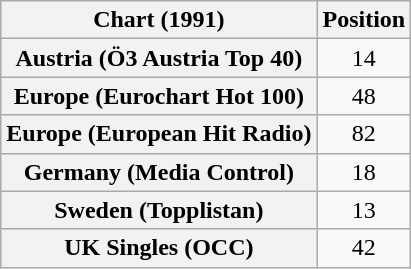<table class="wikitable sortable plainrowheaders" style="text-align:center">
<tr>
<th scope="col">Chart (1991)</th>
<th scope="col">Position</th>
</tr>
<tr>
<th scope="row">Austria (Ö3 Austria Top 40)</th>
<td>14</td>
</tr>
<tr>
<th scope="row">Europe (Eurochart Hot 100)</th>
<td>48</td>
</tr>
<tr>
<th scope="row">Europe (European Hit Radio)</th>
<td>82</td>
</tr>
<tr>
<th scope="row">Germany (Media Control)</th>
<td>18</td>
</tr>
<tr>
<th scope="row">Sweden (Topplistan)</th>
<td>13</td>
</tr>
<tr>
<th scope="row">UK Singles (OCC)</th>
<td>42</td>
</tr>
</table>
